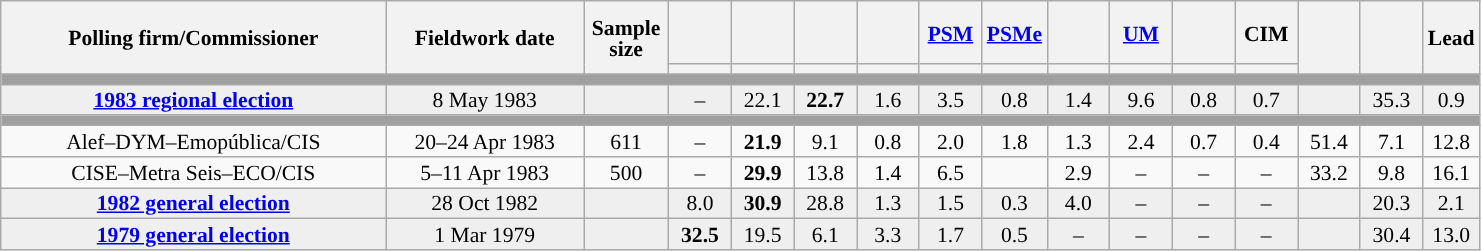<table class="wikitable collapsible collapsed" style="text-align:center; font-size:90%; line-height:14px;">
<tr style="height:42px;">
<th style="width:250px;" rowspan="2">Polling firm/Commissioner</th>
<th style="width:125px;" rowspan="2">Fieldwork date</th>
<th style="width:50px;" rowspan="2">Sample size</th>
<th style="width:35px;"></th>
<th style="width:35px;"></th>
<th style="width:35px;"></th>
<th style="width:35px;"></th>
<th style="width:35px;"><a href='#'>PSM</a></th>
<th style="width:35px;" font-size:90%;"><a href='#'>PSMe</a></th>
<th style="width:35px;"></th>
<th style="width:35px;"><a href='#'>UM</a></th>
<th style="width:35px;"></th>
<th style="width:35px;">CIM</th>
<th style="width:35px;" rowspan="2"></th>
<th style="width:35px;" rowspan="2"></th>
<th style="width:30px;" rowspan="2">Lead</th>
</tr>
<tr>
<th style="color:inherit;background:"></th>
<th style="color:inherit;background:"></th>
<th style="color:inherit;background:"></th>
<th style="color:inherit;background:"></th>
<th style="color:inherit;background:"></th>
<th style="color:inherit;background:"></th>
<th style="color:inherit;background:"></th>
<th style="color:inherit;background:"></th>
<th style="color:inherit;background:"></th>
<th style="color:inherit;background:"></th>
</tr>
<tr>
<td colspan="16" style="background:#A0A0A0"></td>
</tr>
<tr style="background:#EFEFEF;">
<td><strong><a href='#'>1983 regional election</a></strong></td>
<td>8 May 1983</td>
<td></td>
<td>–</td>
<td>22.1</td>
<td><strong>22.7</strong></td>
<td>1.6</td>
<td>3.5</td>
<td>0.8</td>
<td>1.4</td>
<td>9.6</td>
<td>0.8</td>
<td>0.7</td>
<td></td>
<td>35.3</td>
<td style="background:">0.9</td>
</tr>
<tr>
<td colspan="16" style="background:#A0A0A0"></td>
</tr>
<tr>
<td>Alef–DYM–Emopública/CIS</td>
<td>20–24 Apr 1983</td>
<td>611</td>
<td>–</td>
<td><strong>21.9</strong></td>
<td>9.1</td>
<td>0.8</td>
<td>2.0</td>
<td>1.8</td>
<td>1.3</td>
<td>2.4</td>
<td>0.7</td>
<td>0.4</td>
<td>51.4</td>
<td>7.1</td>
<td style="background:">12.8</td>
</tr>
<tr>
<td>CISE–Metra Seis–ECO/CIS</td>
<td>5–11 Apr 1983</td>
<td>500</td>
<td>–</td>
<td><strong>29.9</strong></td>
<td>13.8</td>
<td>1.4</td>
<td>6.5</td>
<td></td>
<td>2.9</td>
<td>–</td>
<td>–</td>
<td>–</td>
<td>33.2</td>
<td>9.8</td>
<td style="background:">16.1</td>
</tr>
<tr style="background:#EFEFEF;">
<td><strong><a href='#'>1982 general election</a></strong></td>
<td>28 Oct 1982</td>
<td></td>
<td>8.0</td>
<td><strong>30.9</strong></td>
<td>28.8</td>
<td>1.3</td>
<td>1.5</td>
<td>0.3</td>
<td>4.0</td>
<td>–</td>
<td>–</td>
<td>–</td>
<td></td>
<td>20.3</td>
<td style="background:">2.1</td>
</tr>
<tr style="background:#EFEFEF;">
<td><strong><a href='#'>1979 general election</a></strong></td>
<td>1 Mar 1979</td>
<td></td>
<td><strong>32.5</strong></td>
<td>19.5</td>
<td>6.1</td>
<td>3.3</td>
<td>1.7</td>
<td>0.5</td>
<td>–</td>
<td>–</td>
<td>–</td>
<td>–</td>
<td></td>
<td>30.4</td>
<td style="background:">13.0</td>
</tr>
</table>
